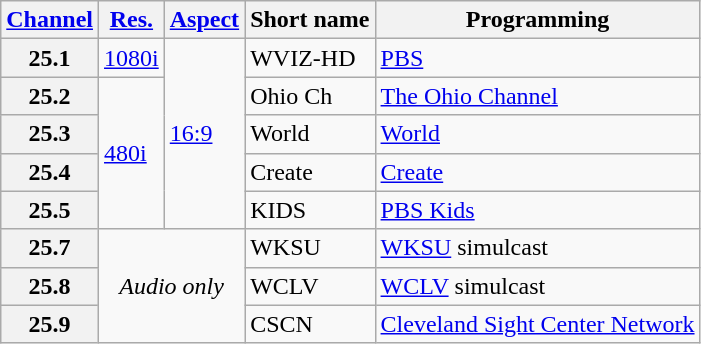<table class="wikitable">
<tr>
<th scope = "col"><a href='#'>Channel</a></th>
<th scope = "col"><a href='#'>Res.</a></th>
<th scope = "col"><a href='#'>Aspect</a></th>
<th scope = "col">Short name</th>
<th scope = "col">Programming</th>
</tr>
<tr>
<th scope = "row">25.1</th>
<td><a href='#'>1080i</a></td>
<td rowspan="5"><a href='#'>16:9</a></td>
<td>WVIZ-HD</td>
<td><a href='#'>PBS</a></td>
</tr>
<tr>
<th scope = "row">25.2</th>
<td rowspan="4"><a href='#'>480i</a></td>
<td>Ohio Ch</td>
<td><a href='#'>The Ohio Channel</a></td>
</tr>
<tr>
<th scope = "row">25.3</th>
<td>World</td>
<td><a href='#'>World</a></td>
</tr>
<tr>
<th scope = "row">25.4</th>
<td>Create</td>
<td><a href='#'>Create</a></td>
</tr>
<tr>
<th scope = "row">25.5</th>
<td>KIDS</td>
<td><a href='#'>PBS Kids</a></td>
</tr>
<tr>
<th scope = "row">25.7</th>
<td colspan="2" rowspan="3" style="text-align: center;"><em>Audio only</em></td>
<td>WKSU</td>
<td><a href='#'>WKSU</a> simulcast</td>
</tr>
<tr>
<th scope = "row">25.8</th>
<td>WCLV</td>
<td><a href='#'>WCLV</a> simulcast</td>
</tr>
<tr>
<th scope = "row">25.9</th>
<td>CSCN</td>
<td><a href='#'>Cleveland Sight Center Network</a></td>
</tr>
</table>
